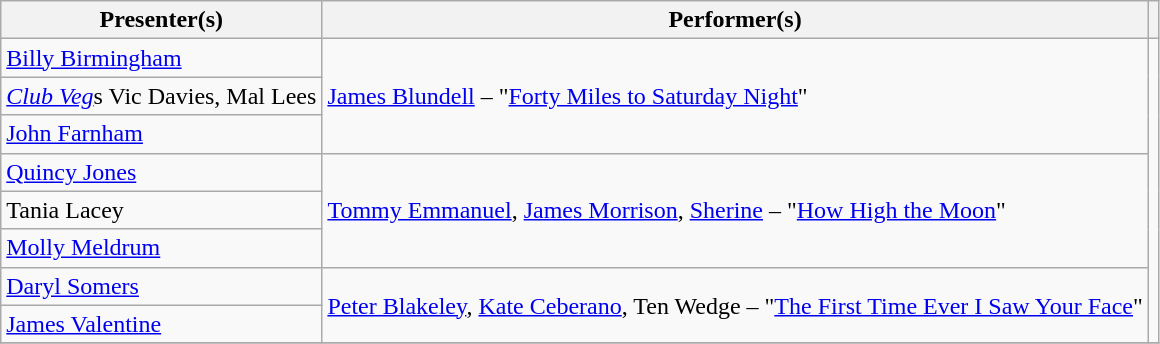<table class="wikitable plainrowheaders">
<tr>
<th scope="col">Presenter(s)</th>
<th scope="col">Performer(s)</th>
<th scope="col"></th>
</tr>
<tr>
<td><a href='#'>Billy Birmingham</a></td>
<td rowspan="3"><a href='#'>James Blundell</a> – "<a href='#'>Forty Miles to Saturday Night</a>"</td>
<td rowspan="8"></td>
</tr>
<tr>
<td><em><a href='#'>Club Veg</a></em>s Vic Davies, Mal Lees</td>
</tr>
<tr>
<td><a href='#'>John Farnham</a></td>
</tr>
<tr>
<td><a href='#'>Quincy Jones</a></td>
<td rowspan="3"><a href='#'>Tommy Emmanuel</a>, <a href='#'>James Morrison</a>, <a href='#'>Sherine</a> – "<a href='#'>How High the Moon</a>"</td>
</tr>
<tr>
<td>Tania Lacey</td>
</tr>
<tr>
<td><a href='#'>Molly Meldrum</a></td>
</tr>
<tr>
<td><a href='#'>Daryl Somers</a></td>
<td rowspan="2"><a href='#'>Peter Blakeley</a>, <a href='#'>Kate Ceberano</a>, Ten Wedge – "<a href='#'>The First Time Ever I Saw Your Face</a>"</td>
</tr>
<tr>
<td><a href='#'>James Valentine</a></td>
</tr>
<tr>
</tr>
</table>
